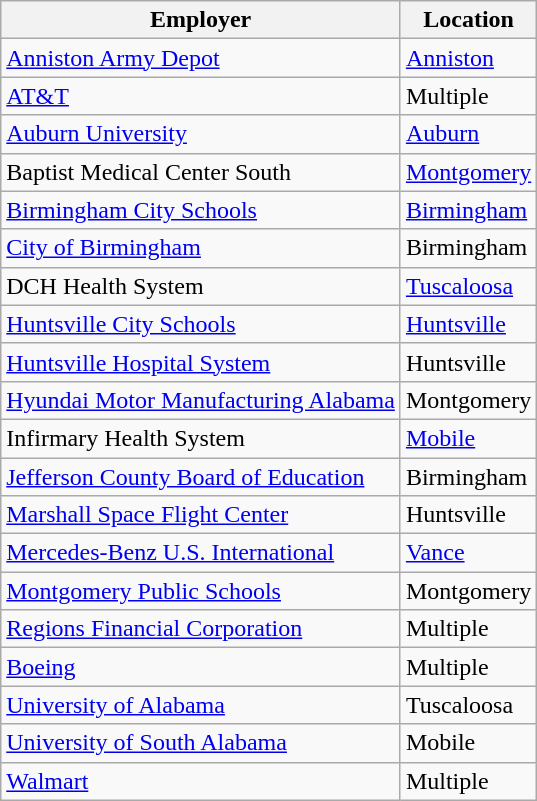<table class="wikitable">
<tr>
<th>Employer</th>
<th>Location</th>
</tr>
<tr>
<td><a href='#'>Anniston Army Depot</a></td>
<td><a href='#'>Anniston</a></td>
</tr>
<tr>
<td><a href='#'>AT&T</a></td>
<td>Multiple</td>
</tr>
<tr>
<td><a href='#'>Auburn University</a></td>
<td><a href='#'>Auburn</a></td>
</tr>
<tr>
<td>Baptist Medical Center South</td>
<td><a href='#'>Montgomery</a></td>
</tr>
<tr>
<td><a href='#'>Birmingham City Schools</a></td>
<td><a href='#'>Birmingham</a></td>
</tr>
<tr>
<td><a href='#'>City of Birmingham</a></td>
<td>Birmingham</td>
</tr>
<tr>
<td>DCH Health System</td>
<td><a href='#'>Tuscaloosa</a></td>
</tr>
<tr>
<td><a href='#'>Huntsville City Schools</a></td>
<td><a href='#'>Huntsville</a></td>
</tr>
<tr>
<td><a href='#'>Huntsville Hospital System</a></td>
<td>Huntsville</td>
</tr>
<tr>
<td><a href='#'>Hyundai Motor Manufacturing Alabama</a></td>
<td>Montgomery</td>
</tr>
<tr>
<td>Infirmary Health System</td>
<td><a href='#'>Mobile</a></td>
</tr>
<tr>
<td><a href='#'>Jefferson County Board of Education</a></td>
<td>Birmingham</td>
</tr>
<tr>
<td><a href='#'>Marshall Space Flight Center</a></td>
<td>Huntsville</td>
</tr>
<tr>
<td><a href='#'>Mercedes-Benz U.S. International</a></td>
<td><a href='#'>Vance</a></td>
</tr>
<tr>
<td><a href='#'>Montgomery Public Schools</a></td>
<td>Montgomery</td>
</tr>
<tr>
<td><a href='#'>Regions Financial Corporation</a></td>
<td>Multiple</td>
</tr>
<tr>
<td><a href='#'>Boeing</a></td>
<td>Multiple</td>
</tr>
<tr>
<td><a href='#'>University of Alabama</a></td>
<td>Tuscaloosa</td>
</tr>
<tr>
<td><a href='#'>University of South Alabama</a></td>
<td>Mobile</td>
</tr>
<tr>
<td><a href='#'>Walmart</a></td>
<td>Multiple</td>
</tr>
</table>
